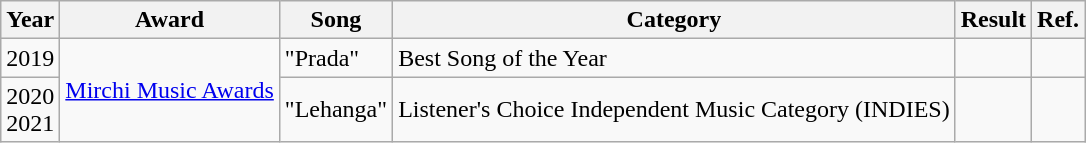<table class="wikitable sortable">
<tr>
<th>Year</th>
<th>Award</th>
<th>Song</th>
<th>Category</th>
<th>Result</th>
<th>Ref.</th>
</tr>
<tr>
<td>2019</td>
<td rowspan="2"><a href='#'>Mirchi Music Awards</a></td>
<td>"Prada"</td>
<td>Best Song of the Year</td>
<td></td>
<td></td>
</tr>
<tr>
<td>2020<br>2021</td>
<td>"Lehanga"</td>
<td>Listener's Choice Independent Music Category (INDIES)</td>
<td></td>
<td></td>
</tr>
</table>
